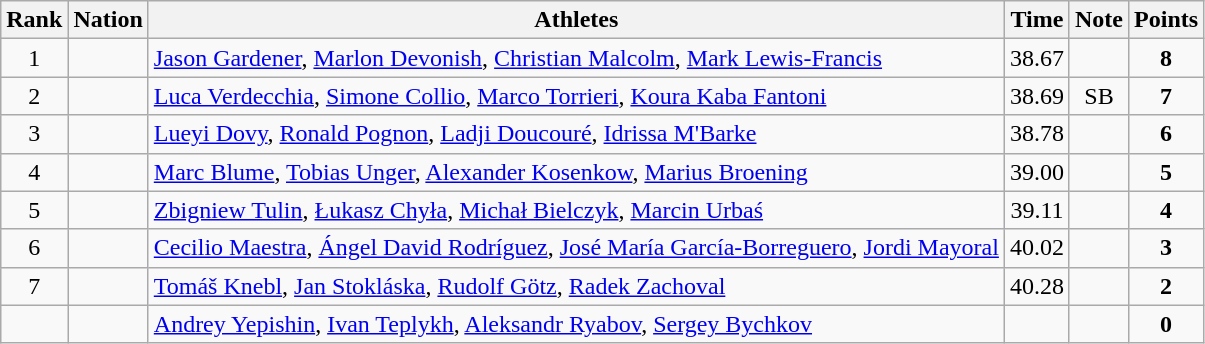<table class="wikitable sortable" style="text-align:center">
<tr>
<th>Rank</th>
<th>Nation</th>
<th>Athletes</th>
<th>Time</th>
<th>Note</th>
<th>Points</th>
</tr>
<tr>
<td>1</td>
<td align=left></td>
<td align=left><a href='#'>Jason Gardener</a>, <a href='#'>Marlon Devonish</a>, <a href='#'>Christian Malcolm</a>, <a href='#'>Mark Lewis-Francis</a></td>
<td>38.67</td>
<td></td>
<td><strong>8</strong></td>
</tr>
<tr>
<td>2</td>
<td align=left></td>
<td align=left><a href='#'>Luca Verdecchia</a>, <a href='#'>Simone Collio</a>, <a href='#'>Marco Torrieri</a>, <a href='#'>Koura Kaba Fantoni</a></td>
<td>38.69</td>
<td>SB</td>
<td><strong>7</strong></td>
</tr>
<tr>
<td>3</td>
<td align=left></td>
<td align=left><a href='#'>Lueyi Dovy</a>, <a href='#'>Ronald Pognon</a>, <a href='#'>Ladji Doucouré</a>, <a href='#'>Idrissa M'Barke</a></td>
<td>38.78</td>
<td></td>
<td><strong>6</strong></td>
</tr>
<tr>
<td>4</td>
<td align=left></td>
<td align=left><a href='#'>Marc Blume</a>, <a href='#'>Tobias Unger</a>, <a href='#'>Alexander Kosenkow</a>, <a href='#'>Marius Broening</a></td>
<td>39.00</td>
<td></td>
<td><strong>5</strong></td>
</tr>
<tr>
<td>5</td>
<td align=left></td>
<td align=left><a href='#'>Zbigniew Tulin</a>, <a href='#'>Łukasz Chyła</a>, <a href='#'>Michał Bielczyk</a>, <a href='#'>Marcin Urbaś</a></td>
<td>39.11</td>
<td></td>
<td><strong>4</strong></td>
</tr>
<tr>
<td>6</td>
<td align=left></td>
<td align=left><a href='#'>Cecilio Maestra</a>, <a href='#'>Ángel David Rodríguez</a>, <a href='#'>José María García-Borreguero</a>, <a href='#'>Jordi Mayoral</a></td>
<td>40.02</td>
<td></td>
<td><strong>3</strong></td>
</tr>
<tr>
<td>7</td>
<td align=left></td>
<td align=left><a href='#'>Tomáš Knebl</a>, <a href='#'>Jan Stokláska</a>, <a href='#'>Rudolf Götz</a>, <a href='#'>Radek Zachoval</a></td>
<td>40.28</td>
<td></td>
<td><strong>2</strong></td>
</tr>
<tr>
<td></td>
<td align=left></td>
<td align=left><a href='#'>Andrey Yepishin</a>, <a href='#'>Ivan Teplykh</a>, <a href='#'>Aleksandr Ryabov</a>, <a href='#'>Sergey Bychkov</a></td>
<td></td>
<td></td>
<td><strong>0</strong></td>
</tr>
</table>
